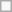<table class=wikitable>
<tr>
<td> </td>
</tr>
</table>
